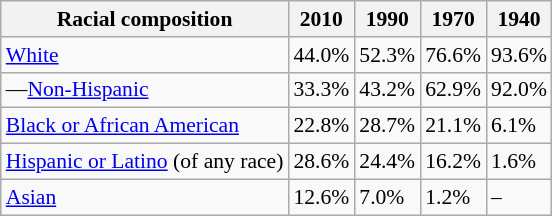<table class="wikitable collapauble collapsed" style="font-size: 90%;">
<tr>
<th>Racial composition</th>
<th>2010</th>
<th>1990</th>
<th>1970</th>
<th>1940</th>
</tr>
<tr>
<td><a href='#'>White</a></td>
<td>44.0%</td>
<td>52.3%</td>
<td>76.6%</td>
<td>93.6%</td>
</tr>
<tr>
<td>—<a href='#'>Non-Hispanic</a></td>
<td>33.3%</td>
<td>43.2%</td>
<td>62.9%</td>
<td>92.0%</td>
</tr>
<tr>
<td><a href='#'>Black or African American</a></td>
<td>22.8%</td>
<td>28.7%</td>
<td>21.1%</td>
<td>6.1%</td>
</tr>
<tr>
<td><a href='#'>Hispanic or Latino</a> (of any race)</td>
<td>28.6%</td>
<td>24.4%</td>
<td>16.2%</td>
<td>1.6%</td>
</tr>
<tr>
<td><a href='#'>Asian</a></td>
<td>12.6%</td>
<td>7.0%</td>
<td>1.2%</td>
<td>–</td>
</tr>
</table>
